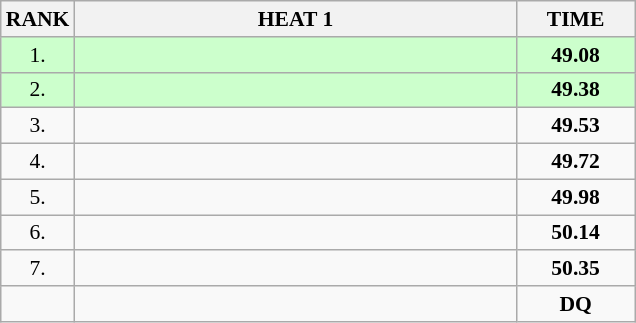<table class="wikitable" style="border-collapse: collapse; font-size: 90%;">
<tr>
<th>RANK</th>
<th style="width: 20em">HEAT 1</th>
<th style="width: 5em">TIME</th>
</tr>
<tr style="background:#ccffcc;">
<td align="center">1.</td>
<td></td>
<td align="center"><strong>49.08</strong></td>
</tr>
<tr style="background:#ccffcc;">
<td align="center">2.</td>
<td></td>
<td align="center"><strong>49.38</strong></td>
</tr>
<tr>
<td align="center">3.</td>
<td></td>
<td align="center"><strong>49.53</strong></td>
</tr>
<tr>
<td align="center">4.</td>
<td></td>
<td align="center"><strong>49.72</strong></td>
</tr>
<tr>
<td align="center">5.</td>
<td></td>
<td align="center"><strong>49.98</strong></td>
</tr>
<tr>
<td align="center">6.</td>
<td></td>
<td align="center"><strong>50.14</strong></td>
</tr>
<tr>
<td align="center">7.</td>
<td></td>
<td align="center"><strong>50.35</strong></td>
</tr>
<tr>
<td align="center"></td>
<td></td>
<td align="center"><strong>DQ</strong></td>
</tr>
</table>
